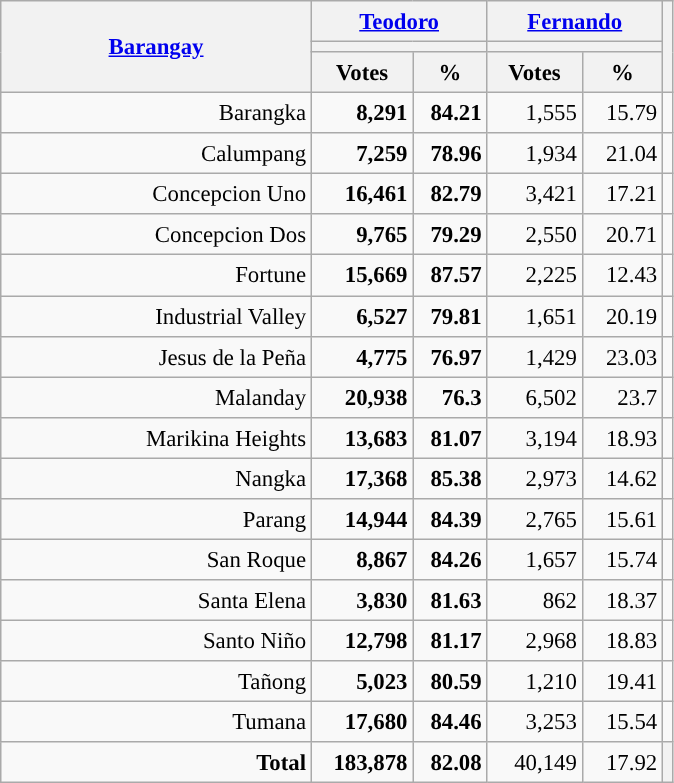<table class="wikitable collapsible collapsed" style="text-align:right; font-size:95%; line-height:20px;">
<tr>
<th rowspan="3" width="200"><a href='#'>Barangay</a></th>
<th colspan="2" width="110"><a href='#'>Teodoro</a></th>
<th colspan="2" width="110"><a href='#'>Fernando</a></th>
<th rowspan="3"></th>
</tr>
<tr>
<th colspan="2" style="background:"></th>
<th colspan="2" style="background:"></th>
</tr>
<tr>
<th>Votes</th>
<th>%</th>
<th>Votes</th>
<th>%</th>
</tr>
<tr>
<td>Barangka</td>
<td style="background:#"><strong>8,291</strong></td>
<td style="background:#"><strong>84.21</strong></td>
<td>1,555</td>
<td>15.79</td>
<td></td>
</tr>
<tr>
<td>Calumpang</td>
<td style="background:#"><strong>7,259</strong></td>
<td style="background:#"><strong>78.96</strong></td>
<td>1,934</td>
<td>21.04</td>
<td></td>
</tr>
<tr>
<td>Concepcion Uno</td>
<td style="background:#"><strong>16,461</strong></td>
<td style="background:#"><strong>82.79</strong></td>
<td>3,421</td>
<td>17.21</td>
<td></td>
</tr>
<tr>
<td>Concepcion Dos</td>
<td style="background:#"><strong>9,765</strong></td>
<td style="background:#"><strong>79.29</strong></td>
<td>2,550</td>
<td>20.71</td>
<td></td>
</tr>
<tr>
<td>Fortune</td>
<td style="background:#"><strong>15,669</strong></td>
<td style="background:#"><strong>87.57</strong></td>
<td>2,225</td>
<td>12.43</td>
<td></td>
</tr>
<tr>
<td>Industrial Valley</td>
<td style="background:#"><strong>6,527</strong></td>
<td style="background:#"><strong>79.81</strong></td>
<td>1,651</td>
<td>20.19</td>
<td></td>
</tr>
<tr>
<td>Jesus de la Peña</td>
<td style="background:#"><strong>4,775</strong></td>
<td style="background:#"><strong>76.97</strong></td>
<td>1,429</td>
<td>23.03</td>
<td></td>
</tr>
<tr>
<td>Malanday</td>
<td style="background:#"><strong>20,938</strong></td>
<td style="background:#"><strong>76.3</strong></td>
<td>6,502</td>
<td>23.7</td>
<td></td>
</tr>
<tr>
<td>Marikina Heights</td>
<td style="background:#"><strong>13,683</strong></td>
<td style="background:#"><strong>81.07</strong></td>
<td>3,194</td>
<td>18.93</td>
<td></td>
</tr>
<tr>
<td>Nangka</td>
<td style="background:#"><strong>17,368</strong></td>
<td style="background:#"><strong>85.38</strong></td>
<td>2,973</td>
<td>14.62</td>
<td></td>
</tr>
<tr>
<td>Parang</td>
<td style="background:#"><strong>14,944</strong></td>
<td style="background:#"><strong>84.39</strong></td>
<td>2,765</td>
<td>15.61</td>
<td></td>
</tr>
<tr>
<td>San Roque</td>
<td style="background:#"><strong>8,867</strong></td>
<td style="background:#"><strong>84.26</strong></td>
<td>1,657</td>
<td>15.74</td>
<td></td>
</tr>
<tr>
<td>Santa Elena</td>
<td style="background:#"><strong>3,830</strong></td>
<td style="background:#"><strong>81.63</strong></td>
<td>862</td>
<td>18.37</td>
<td></td>
</tr>
<tr>
<td>Santo Niño</td>
<td style="background:#"><strong>12,798</strong></td>
<td style="background:#"><strong>81.17</strong></td>
<td>2,968</td>
<td>18.83</td>
<td></td>
</tr>
<tr>
<td>Tañong</td>
<td style="background:#"><strong>5,023</strong></td>
<td style="background:#"><strong>80.59</strong></td>
<td>1,210</td>
<td>19.41</td>
<td></td>
</tr>
<tr>
<td>Tumana</td>
<td style="background:#"><strong>17,680</strong></td>
<td style="background:#"><strong>84.46</strong></td>
<td>3,253</td>
<td>15.54</td>
<td></td>
</tr>
<tr>
<td><strong>Total</strong></td>
<td style="background:#"><strong>183,878</strong></td>
<td style="background:#"><strong>82.08</strong></td>
<td>40,149</td>
<td>17.92</td>
<th></th>
</tr>
</table>
